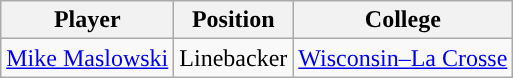<table class="wikitable" style="text-align:center;">
<tr>
<th>Player</th>
<th>Position</th>
<th>College</th>
</tr>
<tr>
<td><a href='#'>Mike Maslowski</a></td>
<td>Linebacker</td>
<td><a href='#'>Wisconsin–La Crosse</a></td>
</tr>
</table>
